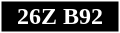<table style="border: 1px solid white; color:white; margin-left: auto; margin-right: auto;" cellspacing="0" cellpadding="0" width="80px">
<tr>
<td align="center" height="20" style="background:#000000;"><span><strong>26Z B92</strong></span></td>
</tr>
</table>
